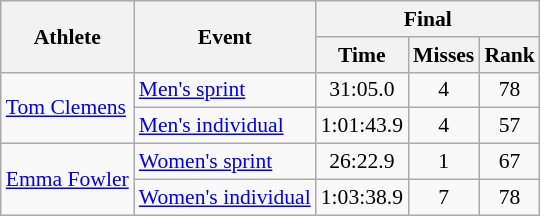<table class="wikitable" style="font-size:90%">
<tr>
<th rowspan="2">Athlete</th>
<th rowspan="2">Event</th>
<th colspan="3">Final</th>
</tr>
<tr>
<th>Time</th>
<th>Misses</th>
<th>Rank</th>
</tr>
<tr>
<td rowspan=2><a href='#'>Tom Clemens</a></td>
<td><a href='#'>Men's sprint</a></td>
<td align="center">31:05.0</td>
<td align="center">4</td>
<td align="center">78</td>
</tr>
<tr>
<td><a href='#'>Men's individual</a></td>
<td align="center">1:01:43.9</td>
<td align="center">4</td>
<td align="center">57</td>
</tr>
<tr>
<td rowspan=2><a href='#'>Emma Fowler</a></td>
<td><a href='#'>Women's sprint</a></td>
<td align="center">26:22.9</td>
<td align="center">1</td>
<td align="center">67</td>
</tr>
<tr>
<td><a href='#'>Women's individual</a></td>
<td align="center">1:03:38.9</td>
<td align="center">7</td>
<td align="center">78</td>
</tr>
</table>
